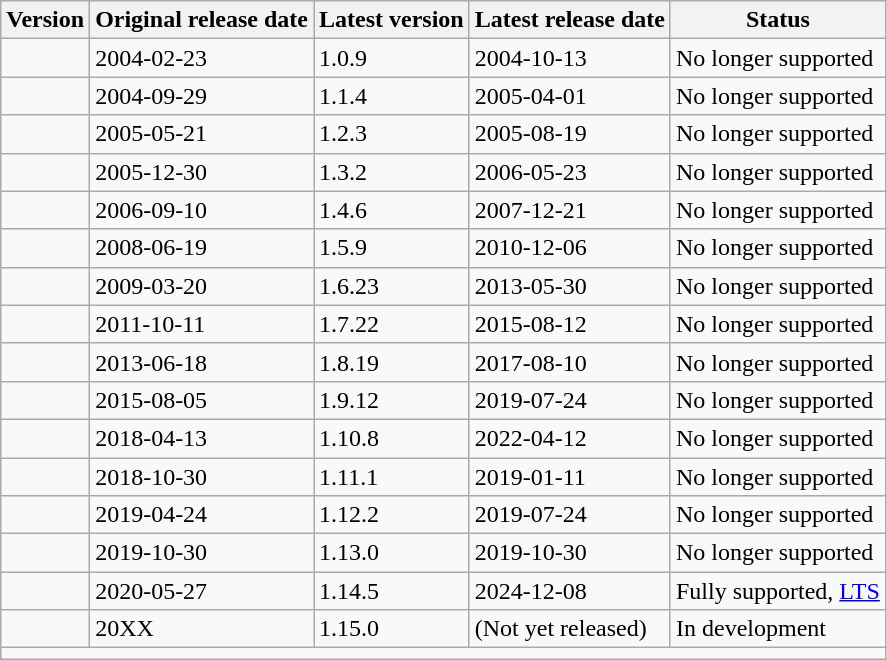<table class="wikitable">
<tr>
<th>Version</th>
<th>Original release date</th>
<th>Latest version</th>
<th>Latest release date</th>
<th>Status</th>
</tr>
<tr>
<td></td>
<td>2004-02-23</td>
<td>1.0.9</td>
<td>2004-10-13</td>
<td>No longer supported</td>
</tr>
<tr>
<td></td>
<td>2004-09-29</td>
<td>1.1.4</td>
<td>2005-04-01</td>
<td>No longer supported</td>
</tr>
<tr>
<td></td>
<td>2005-05-21</td>
<td>1.2.3</td>
<td>2005-08-19</td>
<td>No longer supported</td>
</tr>
<tr>
<td></td>
<td>2005-12-30</td>
<td>1.3.2</td>
<td>2006-05-23</td>
<td>No longer supported</td>
</tr>
<tr>
<td></td>
<td>2006-09-10</td>
<td>1.4.6</td>
<td>2007-12-21</td>
<td>No longer supported</td>
</tr>
<tr>
<td></td>
<td>2008-06-19</td>
<td>1.5.9</td>
<td>2010-12-06</td>
<td>No longer supported</td>
</tr>
<tr>
<td></td>
<td>2009-03-20</td>
<td>1.6.23</td>
<td>2013-05-30</td>
<td>No longer supported</td>
</tr>
<tr>
<td></td>
<td>2011-10-11</td>
<td>1.7.22</td>
<td>2015-08-12</td>
<td>No longer supported</td>
</tr>
<tr>
<td></td>
<td>2013-06-18</td>
<td>1.8.19</td>
<td>2017-08-10</td>
<td>No longer supported</td>
</tr>
<tr>
<td></td>
<td>2015-08-05</td>
<td>1.9.12</td>
<td>2019-07-24</td>
<td>No longer supported</td>
</tr>
<tr>
<td></td>
<td>2018-04-13</td>
<td>1.10.8</td>
<td>2022-04-12</td>
<td>No longer supported</td>
</tr>
<tr>
<td></td>
<td>2018-10-30</td>
<td>1.11.1</td>
<td>2019-01-11</td>
<td>No longer supported</td>
</tr>
<tr>
<td></td>
<td>2019-04-24</td>
<td>1.12.2</td>
<td>2019-07-24</td>
<td>No longer supported</td>
</tr>
<tr>
<td></td>
<td>2019-10-30</td>
<td>1.13.0</td>
<td>2019-10-30</td>
<td>No longer supported</td>
</tr>
<tr>
<td></td>
<td>2020-05-27</td>
<td>1.14.5</td>
<td>2024-12-08</td>
<td>Fully supported, <a href='#'>LTS</a></td>
</tr>
<tr>
<td></td>
<td>20XX</td>
<td>1.15.0</td>
<td>(Not yet released)</td>
<td>In development</td>
</tr>
<tr>
<td colspan="5"><small></small></td>
</tr>
</table>
